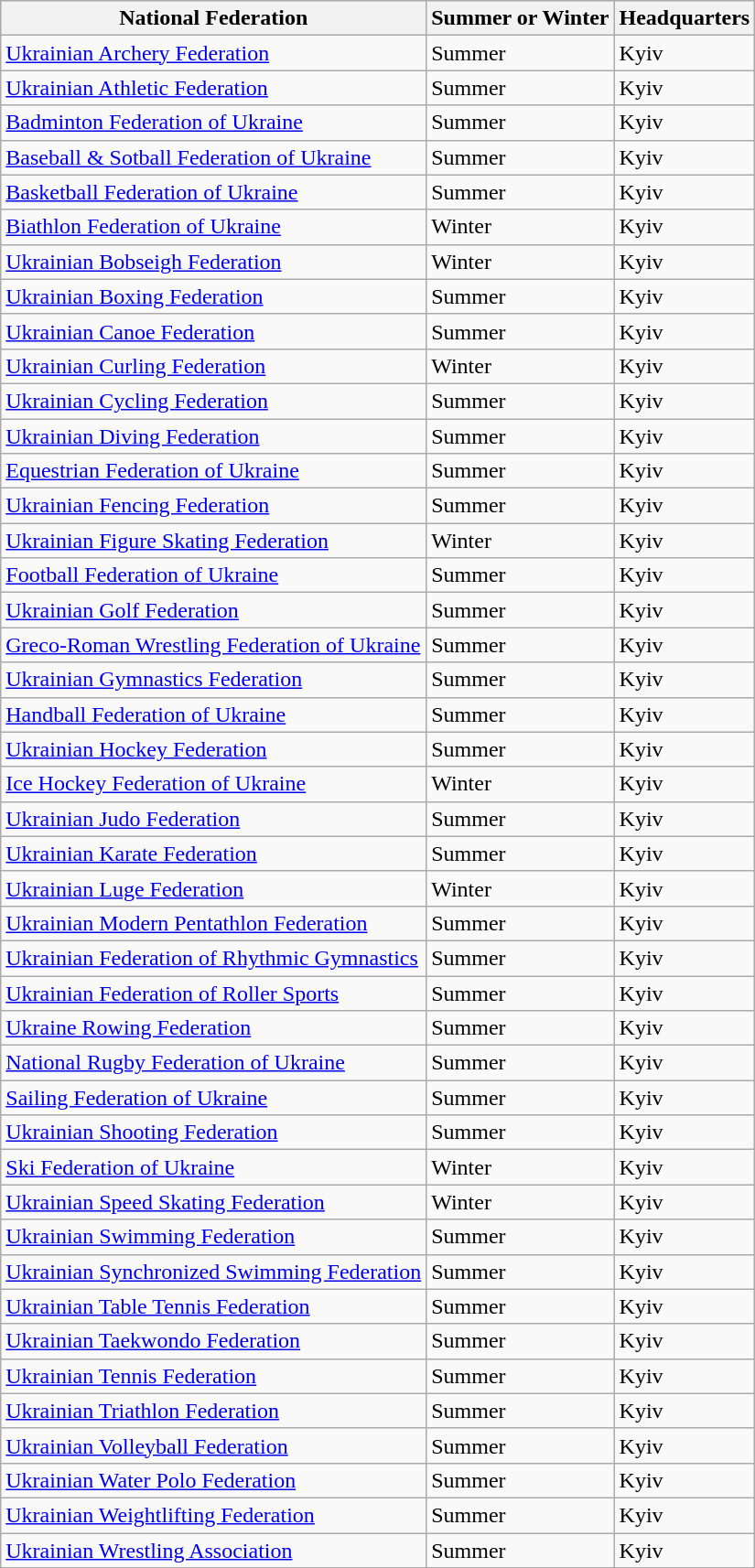<table class="wikitable sortable">
<tr>
<th>National Federation</th>
<th>Summer or Winter</th>
<th>Headquarters</th>
</tr>
<tr>
<td><a href='#'>Ukrainian Archery Federation</a></td>
<td>Summer</td>
<td>Kyiv</td>
</tr>
<tr>
<td><a href='#'>Ukrainian Athletic Federation</a></td>
<td>Summer</td>
<td>Kyiv</td>
</tr>
<tr>
<td><a href='#'>Badminton Federation of Ukraine</a></td>
<td>Summer</td>
<td>Kyiv</td>
</tr>
<tr>
<td><a href='#'>Baseball & Sotball Federation of Ukraine</a></td>
<td>Summer</td>
<td>Kyiv</td>
</tr>
<tr>
<td><a href='#'>Basketball Federation of Ukraine</a></td>
<td>Summer</td>
<td>Kyiv</td>
</tr>
<tr>
<td><a href='#'>Biathlon Federation of Ukraine</a></td>
<td>Winter</td>
<td>Kyiv</td>
</tr>
<tr>
<td><a href='#'>Ukrainian Bobseigh Federation</a></td>
<td>Winter</td>
<td>Kyiv</td>
</tr>
<tr>
<td><a href='#'>Ukrainian Boxing Federation</a></td>
<td>Summer</td>
<td>Kyiv</td>
</tr>
<tr>
<td><a href='#'>Ukrainian Canoe Federation</a></td>
<td>Summer</td>
<td>Kyiv</td>
</tr>
<tr>
<td><a href='#'>Ukrainian Curling Federation</a></td>
<td>Winter</td>
<td>Kyiv</td>
</tr>
<tr>
<td><a href='#'>Ukrainian Cycling Federation</a></td>
<td>Summer</td>
<td>Kyiv</td>
</tr>
<tr>
<td><a href='#'>Ukrainian Diving Federation</a></td>
<td>Summer</td>
<td>Kyiv</td>
</tr>
<tr>
<td><a href='#'>Equestrian Federation of Ukraine</a></td>
<td>Summer</td>
<td>Kyiv</td>
</tr>
<tr>
<td><a href='#'>Ukrainian Fencing Federation</a></td>
<td>Summer</td>
<td>Kyiv</td>
</tr>
<tr>
<td><a href='#'>Ukrainian Figure Skating Federation</a></td>
<td>Winter</td>
<td>Kyiv</td>
</tr>
<tr>
<td><a href='#'>Football Federation of Ukraine</a></td>
<td>Summer</td>
<td>Kyiv</td>
</tr>
<tr>
<td><a href='#'>Ukrainian Golf Federation</a></td>
<td>Summer</td>
<td>Kyiv</td>
</tr>
<tr>
<td><a href='#'>Greco-Roman Wrestling Federation of Ukraine</a></td>
<td>Summer</td>
<td>Kyiv</td>
</tr>
<tr>
<td><a href='#'>Ukrainian Gymnastics Federation</a></td>
<td>Summer</td>
<td>Kyiv</td>
</tr>
<tr>
<td><a href='#'>Handball Federation of Ukraine</a></td>
<td>Summer</td>
<td>Kyiv</td>
</tr>
<tr>
<td><a href='#'>Ukrainian Hockey Federation</a></td>
<td>Summer</td>
<td>Kyiv</td>
</tr>
<tr>
<td><a href='#'>Ice Hockey Federation of Ukraine</a></td>
<td>Winter</td>
<td>Kyiv</td>
</tr>
<tr>
<td><a href='#'>Ukrainian Judo Federation</a></td>
<td>Summer</td>
<td>Kyiv</td>
</tr>
<tr>
<td><a href='#'>Ukrainian Karate Federation</a></td>
<td>Summer</td>
<td>Kyiv</td>
</tr>
<tr>
<td><a href='#'>Ukrainian Luge Federation</a></td>
<td>Winter</td>
<td>Kyiv</td>
</tr>
<tr>
<td><a href='#'>Ukrainian Modern Pentathlon Federation</a></td>
<td>Summer</td>
<td>Kyiv</td>
</tr>
<tr>
<td><a href='#'>Ukrainian Federation of Rhythmic Gymnastics</a></td>
<td>Summer</td>
<td>Kyiv</td>
</tr>
<tr>
<td><a href='#'>Ukrainian Federation of Roller Sports</a></td>
<td>Summer</td>
<td>Kyiv</td>
</tr>
<tr>
<td><a href='#'>Ukraine Rowing Federation</a></td>
<td>Summer</td>
<td>Kyiv</td>
</tr>
<tr>
<td><a href='#'>National Rugby Federation of Ukraine</a></td>
<td>Summer</td>
<td>Kyiv</td>
</tr>
<tr>
<td><a href='#'>Sailing Federation of Ukraine</a></td>
<td>Summer</td>
<td>Kyiv</td>
</tr>
<tr>
<td><a href='#'>Ukrainian Shooting Federation</a></td>
<td>Summer</td>
<td>Kyiv</td>
</tr>
<tr>
<td><a href='#'>Ski Federation of Ukraine</a></td>
<td>Winter</td>
<td>Kyiv</td>
</tr>
<tr>
<td><a href='#'>Ukrainian Speed Skating Federation</a></td>
<td>Winter</td>
<td>Kyiv</td>
</tr>
<tr>
<td><a href='#'>Ukrainian Swimming Federation</a></td>
<td>Summer</td>
<td>Kyiv</td>
</tr>
<tr>
<td><a href='#'>Ukrainian Synchronized Swimming Federation</a></td>
<td>Summer</td>
<td>Kyiv</td>
</tr>
<tr>
<td><a href='#'>Ukrainian Table Tennis Federation</a></td>
<td>Summer</td>
<td>Kyiv</td>
</tr>
<tr>
<td><a href='#'>Ukrainian Taekwondo Federation</a></td>
<td>Summer</td>
<td>Kyiv</td>
</tr>
<tr>
<td><a href='#'>Ukrainian Tennis Federation</a></td>
<td>Summer</td>
<td>Kyiv</td>
</tr>
<tr>
<td><a href='#'>Ukrainian Triathlon Federation</a></td>
<td>Summer</td>
<td>Kyiv</td>
</tr>
<tr>
<td><a href='#'>Ukrainian Volleyball Federation</a></td>
<td>Summer</td>
<td>Kyiv</td>
</tr>
<tr>
<td><a href='#'>Ukrainian Water Polo Federation</a></td>
<td>Summer</td>
<td>Kyiv</td>
</tr>
<tr>
<td><a href='#'>Ukrainian Weightlifting Federation</a></td>
<td>Summer</td>
<td>Kyiv</td>
</tr>
<tr>
<td><a href='#'>Ukrainian Wrestling Association</a></td>
<td>Summer</td>
<td>Kyiv</td>
</tr>
</table>
